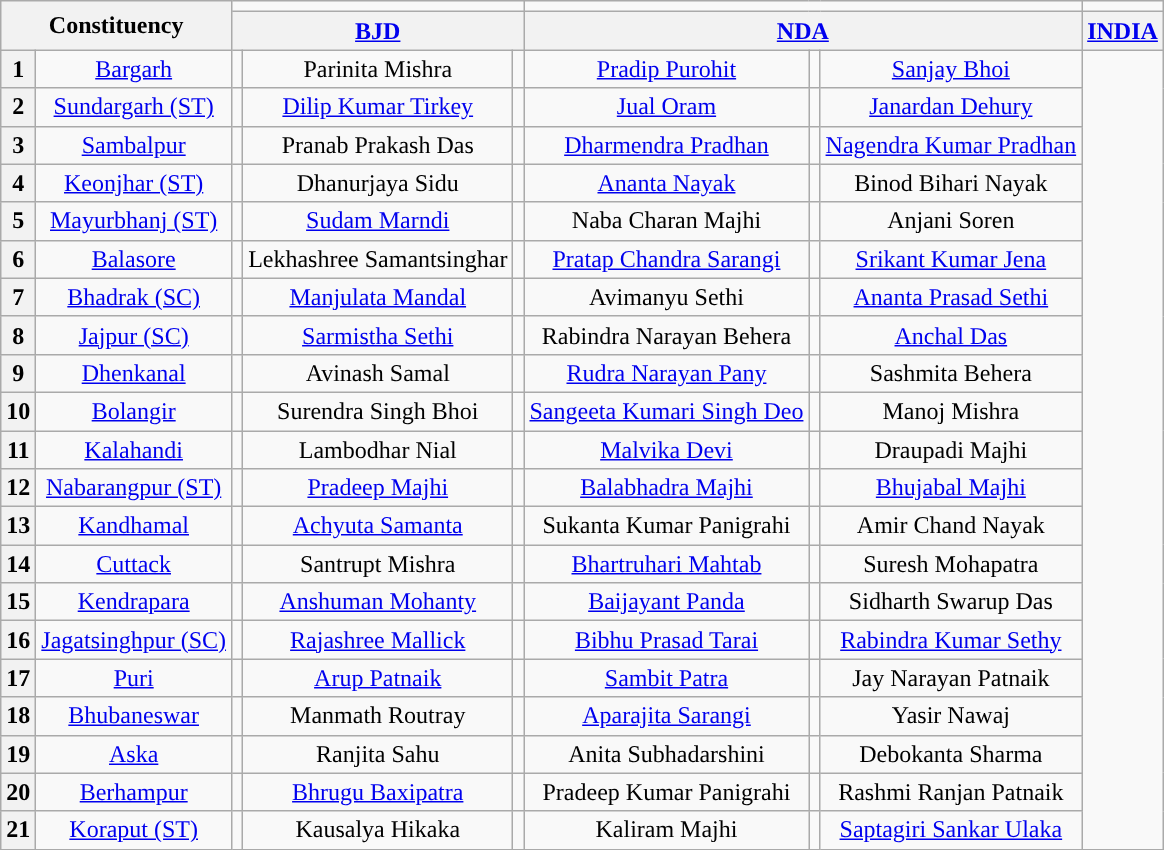<table class="wikitable sortable mw-collapsible mw-collapsed" style="text-align:center;">
<tr>
<th colspan="2" rowspan="2">Constituency</th>
<td colspan="3"></td>
<td colspan="3"></td>
<td colspan="3"></td>
</tr>
<tr>
<th colspan="3"><a href='#'>BJD</a></th>
<th colspan="3"><a href='#'>NDA</a></th>
<th colspan="3"><a href='#'>INDIA</a></th>
</tr>
<tr>
<th>1</th>
<td><a href='#'>Bargarh</a></td>
<td></td>
<td>Parinita Mishra</td>
<td></td>
<td><a href='#'>Pradip Purohit</a></td>
<td></td>
<td><a href='#'>Sanjay Bhoi</a></td>
</tr>
<tr>
<th>2</th>
<td><a href='#'>Sundargarh (ST)</a></td>
<td></td>
<td><a href='#'>Dilip Kumar Tirkey</a></td>
<td></td>
<td><a href='#'>Jual Oram</a></td>
<td></td>
<td><a href='#'>Janardan Dehury</a></td>
</tr>
<tr>
<th>3</th>
<td><a href='#'>Sambalpur</a></td>
<td></td>
<td>Pranab Prakash Das</td>
<td></td>
<td><a href='#'>Dharmendra Pradhan</a></td>
<td></td>
<td><a href='#'>Nagendra Kumar Pradhan</a></td>
</tr>
<tr>
<th>4</th>
<td><a href='#'>Keonjhar (ST)</a></td>
<td></td>
<td>Dhanurjaya Sidu</td>
<td></td>
<td><a href='#'>Ananta Nayak</a></td>
<td></td>
<td>Binod Bihari Nayak</td>
</tr>
<tr>
<th>5</th>
<td><a href='#'>Mayurbhanj (ST)</a></td>
<td></td>
<td><a href='#'>Sudam Marndi</a></td>
<td></td>
<td>Naba Charan Majhi</td>
<td></td>
<td>Anjani Soren</td>
</tr>
<tr>
<th>6</th>
<td><a href='#'>Balasore</a></td>
<td></td>
<td>Lekhashree Samantsinghar</td>
<td></td>
<td><a href='#'>Pratap Chandra Sarangi</a></td>
<td></td>
<td><a href='#'>Srikant Kumar Jena</a></td>
</tr>
<tr>
<th>7</th>
<td><a href='#'>Bhadrak (SC)</a></td>
<td></td>
<td><a href='#'>Manjulata Mandal</a></td>
<td></td>
<td>Avimanyu Sethi</td>
<td></td>
<td><a href='#'>Ananta Prasad Sethi</a></td>
</tr>
<tr>
<th>8</th>
<td><a href='#'>Jajpur (SC)</a></td>
<td></td>
<td><a href='#'>Sarmistha Sethi</a></td>
<td></td>
<td>Rabindra Narayan Behera</td>
<td></td>
<td><a href='#'>Anchal Das</a></td>
</tr>
<tr>
<th>9</th>
<td><a href='#'>Dhenkanal</a></td>
<td></td>
<td>Avinash Samal</td>
<td></td>
<td><a href='#'>Rudra Narayan Pany</a></td>
<td></td>
<td>Sashmita Behera</td>
</tr>
<tr>
<th>10</th>
<td><a href='#'>Bolangir</a></td>
<td></td>
<td>Surendra Singh Bhoi</td>
<td></td>
<td><a href='#'>Sangeeta Kumari Singh Deo</a></td>
<td></td>
<td>Manoj Mishra</td>
</tr>
<tr>
<th>11</th>
<td><a href='#'>Kalahandi</a></td>
<td></td>
<td>Lambodhar Nial</td>
<td></td>
<td><a href='#'>Malvika Devi</a></td>
<td></td>
<td>Draupadi Majhi</td>
</tr>
<tr>
<th>12</th>
<td><a href='#'>Nabarangpur (ST)</a></td>
<td></td>
<td><a href='#'>Pradeep Majhi</a></td>
<td></td>
<td><a href='#'>Balabhadra Majhi</a></td>
<td></td>
<td><a href='#'>Bhujabal Majhi</a></td>
</tr>
<tr>
<th>13</th>
<td><a href='#'>Kandhamal</a></td>
<td></td>
<td><a href='#'>Achyuta Samanta</a></td>
<td></td>
<td>Sukanta Kumar Panigrahi</td>
<td></td>
<td>Amir Chand Nayak</td>
</tr>
<tr>
<th>14</th>
<td><a href='#'>Cuttack</a></td>
<td></td>
<td>Santrupt Mishra</td>
<td></td>
<td><a href='#'>Bhartruhari Mahtab</a></td>
<td></td>
<td>Suresh Mohapatra</td>
</tr>
<tr>
<th>15</th>
<td><a href='#'>Kendrapara</a></td>
<td></td>
<td><a href='#'>Anshuman Mohanty</a></td>
<td></td>
<td><a href='#'>Baijayant Panda</a></td>
<td></td>
<td>Sidharth Swarup Das</td>
</tr>
<tr>
<th>16</th>
<td><a href='#'>Jagatsinghpur (SC)</a></td>
<td></td>
<td><a href='#'>Rajashree Mallick</a></td>
<td></td>
<td><a href='#'>Bibhu Prasad Tarai</a></td>
<td></td>
<td><a href='#'>Rabindra Kumar Sethy</a></td>
</tr>
<tr>
<th>17</th>
<td><a href='#'>Puri</a></td>
<td></td>
<td><a href='#'>Arup Patnaik</a></td>
<td></td>
<td><a href='#'>Sambit Patra</a></td>
<td></td>
<td>Jay Narayan Patnaik</td>
</tr>
<tr>
<th>18</th>
<td><a href='#'>Bhubaneswar</a></td>
<td></td>
<td>Manmath Routray</td>
<td></td>
<td><a href='#'>Aparajita Sarangi</a></td>
<td></td>
<td>Yasir Nawaj</td>
</tr>
<tr>
<th>19</th>
<td><a href='#'>Aska</a></td>
<td></td>
<td>Ranjita Sahu</td>
<td></td>
<td>Anita Subhadarshini</td>
<td></td>
<td>Debokanta Sharma</td>
</tr>
<tr>
<th>20</th>
<td><a href='#'>Berhampur</a></td>
<td></td>
<td><a href='#'>Bhrugu Baxipatra</a></td>
<td></td>
<td>Pradeep Kumar Panigrahi</td>
<td></td>
<td>Rashmi Ranjan Patnaik</td>
</tr>
<tr>
<th>21</th>
<td><a href='#'>Koraput (ST)</a></td>
<td></td>
<td>Kausalya Hikaka</td>
<td></td>
<td>Kaliram Majhi</td>
<td></td>
<td><a href='#'>Saptagiri Sankar Ulaka</a></td>
</tr>
</table>
